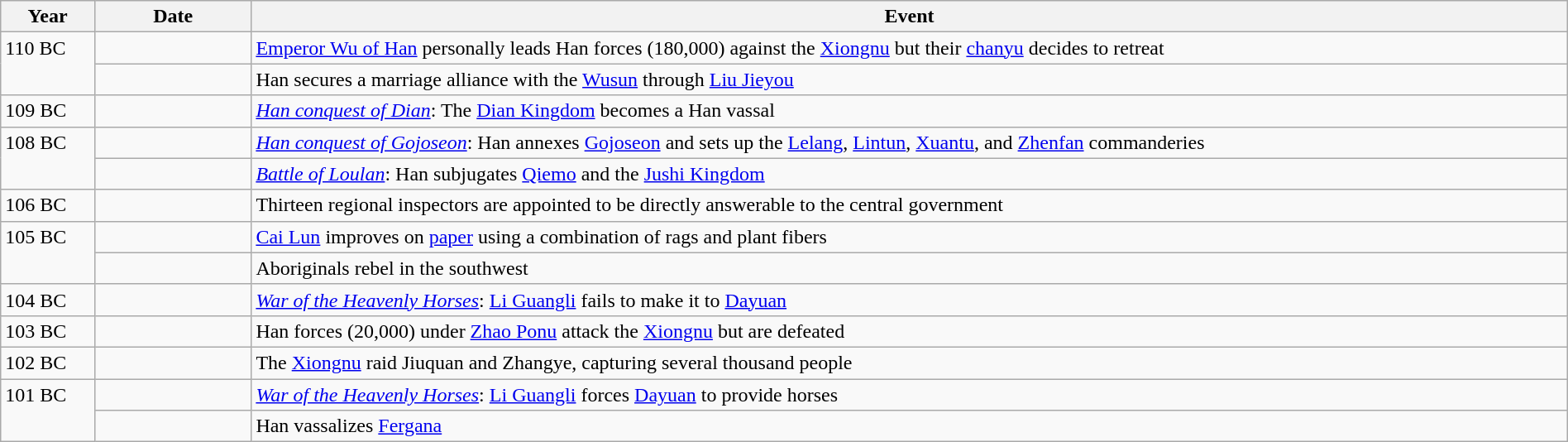<table class="wikitable" style="width:100%;">
<tr>
<th style="width:6%">Year</th>
<th style="width:10%">Date</th>
<th>Event</th>
</tr>
<tr>
<td rowspan="2" style="vertical-align:top;">110 BC</td>
<td></td>
<td><a href='#'>Emperor Wu of Han</a> personally leads Han forces (180,000) against the <a href='#'>Xiongnu</a> but their <a href='#'>chanyu</a> decides to retreat</td>
</tr>
<tr>
<td></td>
<td>Han secures a marriage alliance with the <a href='#'>Wusun</a> through <a href='#'>Liu Jieyou</a></td>
</tr>
<tr>
<td>109 BC</td>
<td></td>
<td><em><a href='#'>Han conquest of Dian</a></em>: The <a href='#'>Dian Kingdom</a> becomes a Han vassal</td>
</tr>
<tr>
<td rowspan="2" style="vertical-align:top;">108 BC</td>
<td></td>
<td><em><a href='#'>Han conquest of Gojoseon</a></em>: Han annexes <a href='#'>Gojoseon</a> and sets up the <a href='#'>Lelang</a>, <a href='#'>Lintun</a>, <a href='#'>Xuantu</a>, and <a href='#'>Zhenfan</a> commanderies</td>
</tr>
<tr>
<td></td>
<td><em><a href='#'>Battle of Loulan</a></em>: Han subjugates <a href='#'>Qiemo</a> and the <a href='#'>Jushi Kingdom</a></td>
</tr>
<tr>
<td>106 BC</td>
<td></td>
<td>Thirteen regional inspectors are appointed to be directly answerable to the central government</td>
</tr>
<tr>
<td rowspan="2" style="vertical-align:top;">105 BC</td>
<td></td>
<td><a href='#'>Cai Lun</a> improves on <a href='#'>paper</a> using a combination of rags and plant fibers</td>
</tr>
<tr>
<td></td>
<td>Aboriginals rebel in the southwest</td>
</tr>
<tr>
<td>104 BC</td>
<td></td>
<td><em><a href='#'>War of the Heavenly Horses</a></em>: <a href='#'>Li Guangli</a> fails to make it to <a href='#'>Dayuan</a></td>
</tr>
<tr>
<td>103 BC</td>
<td></td>
<td>Han forces (20,000) under <a href='#'>Zhao Ponu</a> attack the <a href='#'>Xiongnu</a> but are defeated</td>
</tr>
<tr>
<td>102 BC</td>
<td></td>
<td>The <a href='#'>Xiongnu</a> raid Jiuquan and Zhangye, capturing several thousand people</td>
</tr>
<tr>
<td rowspan="2" style="vertical-align:top;">101 BC</td>
<td></td>
<td><em><a href='#'>War of the Heavenly Horses</a></em>: <a href='#'>Li Guangli</a> forces <a href='#'>Dayuan</a> to provide horses</td>
</tr>
<tr>
<td></td>
<td>Han vassalizes <a href='#'>Fergana</a></td>
</tr>
</table>
